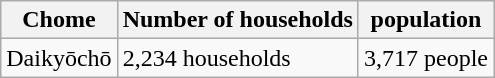<table class="wikitable">
<tr>
<th>Chome</th>
<th>Number of households</th>
<th>population</th>
</tr>
<tr>
<td>Daikyōchō</td>
<td>2,234 households</td>
<td>3,717 people</td>
</tr>
</table>
